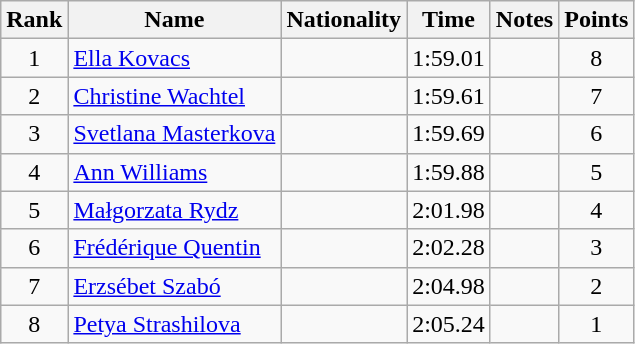<table class="wikitable sortable" style="text-align:center">
<tr>
<th>Rank</th>
<th>Name</th>
<th>Nationality</th>
<th>Time</th>
<th>Notes</th>
<th>Points</th>
</tr>
<tr>
<td>1</td>
<td align=left><a href='#'>Ella Kovacs</a></td>
<td align=left></td>
<td>1:59.01</td>
<td></td>
<td>8</td>
</tr>
<tr>
<td>2</td>
<td align=left><a href='#'>Christine Wachtel</a></td>
<td align=left></td>
<td>1:59.61</td>
<td></td>
<td>7</td>
</tr>
<tr>
<td>3</td>
<td align=left><a href='#'>Svetlana Masterkova</a></td>
<td align=left></td>
<td>1:59.69</td>
<td></td>
<td>6</td>
</tr>
<tr>
<td>4</td>
<td align=left><a href='#'>Ann Williams</a></td>
<td align=left></td>
<td>1:59.88</td>
<td></td>
<td>5</td>
</tr>
<tr>
<td>5</td>
<td align=left><a href='#'>Małgorzata Rydz</a></td>
<td align=left></td>
<td>2:01.98</td>
<td></td>
<td>4</td>
</tr>
<tr>
<td>6</td>
<td align=left><a href='#'>Frédérique Quentin</a></td>
<td align=left></td>
<td>2:02.28</td>
<td></td>
<td>3</td>
</tr>
<tr>
<td>7</td>
<td align=left><a href='#'>Erzsébet Szabó</a></td>
<td align=left></td>
<td>2:04.98</td>
<td></td>
<td>2</td>
</tr>
<tr>
<td>8</td>
<td align=left><a href='#'>Petya Strashilova</a></td>
<td align=left></td>
<td>2:05.24</td>
<td></td>
<td>1</td>
</tr>
</table>
